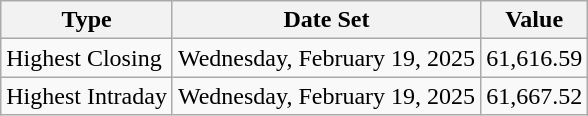<table class="wikitable">
<tr>
<th>Type</th>
<th>Date Set</th>
<th>Value</th>
</tr>
<tr>
<td>Highest Closing</td>
<td>Wednesday, February 19, 2025</td>
<td>61,616.59</td>
</tr>
<tr>
<td>Highest Intraday</td>
<td>Wednesday, February 19, 2025</td>
<td>61,667.52</td>
</tr>
</table>
